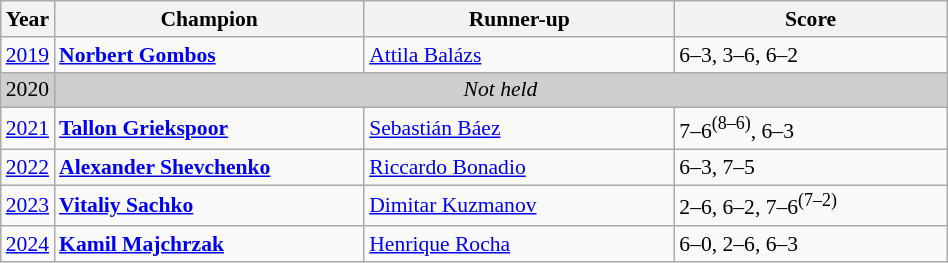<table class="wikitable" style="font-size:90%">
<tr>
<th>Year</th>
<th width="200">Champion</th>
<th width="200">Runner-up</th>
<th width="175">Score</th>
</tr>
<tr>
<td><a href='#'>2019</a></td>
<td> <strong><a href='#'>Norbert Gombos</a></strong></td>
<td> <a href='#'>Attila Balázs</a></td>
<td>6–3, 3–6, 6–2</td>
</tr>
<tr>
<td style="background:#cfcfcf">2020</td>
<td colspan=3 align=center style="background:#cfcfcf"><em>Not held</em></td>
</tr>
<tr>
<td><a href='#'>2021</a></td>
<td> <strong><a href='#'>Tallon Griekspoor</a></strong></td>
<td> <a href='#'>Sebastián Báez</a></td>
<td>7–6<sup>(8–6)</sup>, 6–3</td>
</tr>
<tr>
<td><a href='#'>2022</a></td>
<td> <strong><a href='#'>Alexander Shevchenko</a></strong></td>
<td> <a href='#'>Riccardo Bonadio</a></td>
<td>6–3, 7–5</td>
</tr>
<tr>
<td><a href='#'>2023</a></td>
<td> <strong><a href='#'>Vitaliy Sachko</a></strong></td>
<td> <a href='#'>Dimitar Kuzmanov</a></td>
<td>2–6, 6–2, 7–6<sup>(7–2)</sup></td>
</tr>
<tr>
<td><a href='#'>2024</a></td>
<td> <strong><a href='#'>Kamil Majchrzak</a></strong></td>
<td> <a href='#'>Henrique Rocha</a></td>
<td>6–0, 2–6, 6–3</td>
</tr>
</table>
